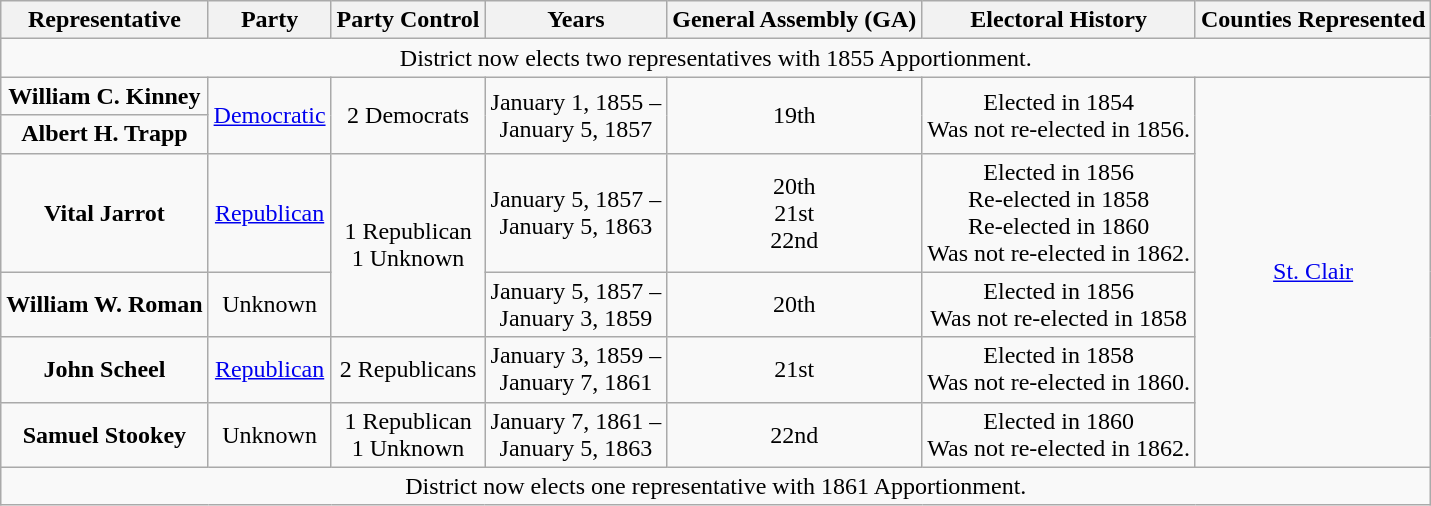<table class="wikitable" style="text-align:center">
<tr>
<th>Representative</th>
<th>Party</th>
<th>Party Control</th>
<th>Years</th>
<th>General Assembly (GA)</th>
<th>Electoral History</th>
<th>Counties Represented</th>
</tr>
<tr>
<td colspan=7>District now elects two representatives with 1855 Apportionment.</td>
</tr>
<tr>
<td><strong>William C. Kinney</strong></td>
<td rowspan=2 ><a href='#'>Democratic</a></td>
<td rowspan=2 >2 Democrats</td>
<td rowspan=2>January 1, 1855 –<br>January 5, 1857</td>
<td rowspan=2>19th</td>
<td rowspan=2>Elected in 1854<br>Was not re-elected in 1856.</td>
<td rowspan=6><a href='#'>St. Clair</a></td>
</tr>
<tr>
<td><strong>Albert H. Trapp</strong></td>
</tr>
<tr>
<td><strong>Vital Jarrot</strong></td>
<td><a href='#'>Republican</a></td>
<td rowspan=2>1 Republican<br>1 Unknown</td>
<td>January 5, 1857 –<br>January 5, 1863</td>
<td>20th<br>21st<br>22nd</td>
<td>Elected in 1856<br>Re-elected in 1858<br>Re-elected in 1860<br>Was not re-elected in 1862.</td>
</tr>
<tr>
<td><strong>William W. Roman</strong></td>
<td>Unknown</td>
<td>January 5, 1857 –<br>January 3, 1859</td>
<td>20th</td>
<td>Elected in 1856<br>Was not re-elected in 1858</td>
</tr>
<tr>
<td><strong>John Scheel</strong></td>
<td><a href='#'>Republican</a></td>
<td>2 Republicans</td>
<td>January 3, 1859 –<br>January 7, 1861</td>
<td>21st</td>
<td>Elected in 1858<br>Was not re-elected in 1860.</td>
</tr>
<tr>
<td><strong>Samuel Stookey</strong></td>
<td>Unknown</td>
<td>1 Republican<br>1 Unknown</td>
<td>January 7, 1861 –<br>January 5, 1863</td>
<td>22nd</td>
<td>Elected in 1860<br>Was not re-elected in 1862.</td>
</tr>
<tr>
<td colspan=7>District now elects one representative with 1861 Apportionment.</td>
</tr>
</table>
